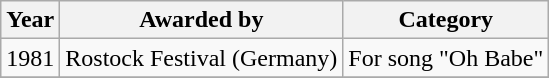<table class="wikitable" border="1">
<tr>
<th>Year</th>
<th>Awarded by</th>
<th>Category</th>
</tr>
<tr>
<td>1981</td>
<td>Rostock Festival (Germany)</td>
<td>For song "Oh Babe"</td>
</tr>
<tr bgcolor="#EFEFEF">
</tr>
</table>
